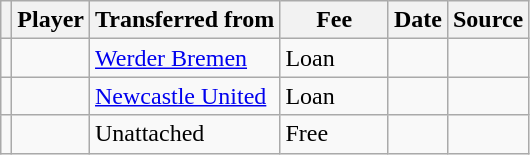<table class="wikitable plainrowheaders sortable">
<tr>
<th></th>
<th scope="col">Player</th>
<th>Transferred from</th>
<th style="width: 65px;">Fee</th>
<th scope="col">Date</th>
<th scope="col">Source</th>
</tr>
<tr>
<td align=center></td>
<td></td>
<td> <a href='#'>Werder Bremen</a></td>
<td>Loan</td>
<td></td>
<td></td>
</tr>
<tr>
<td align=center></td>
<td></td>
<td> <a href='#'>Newcastle United</a></td>
<td>Loan</td>
<td></td>
<td></td>
</tr>
<tr>
<td align="center"></td>
<td></td>
<td>Unattached</td>
<td>Free</td>
<td></td>
<td></td>
</tr>
</table>
